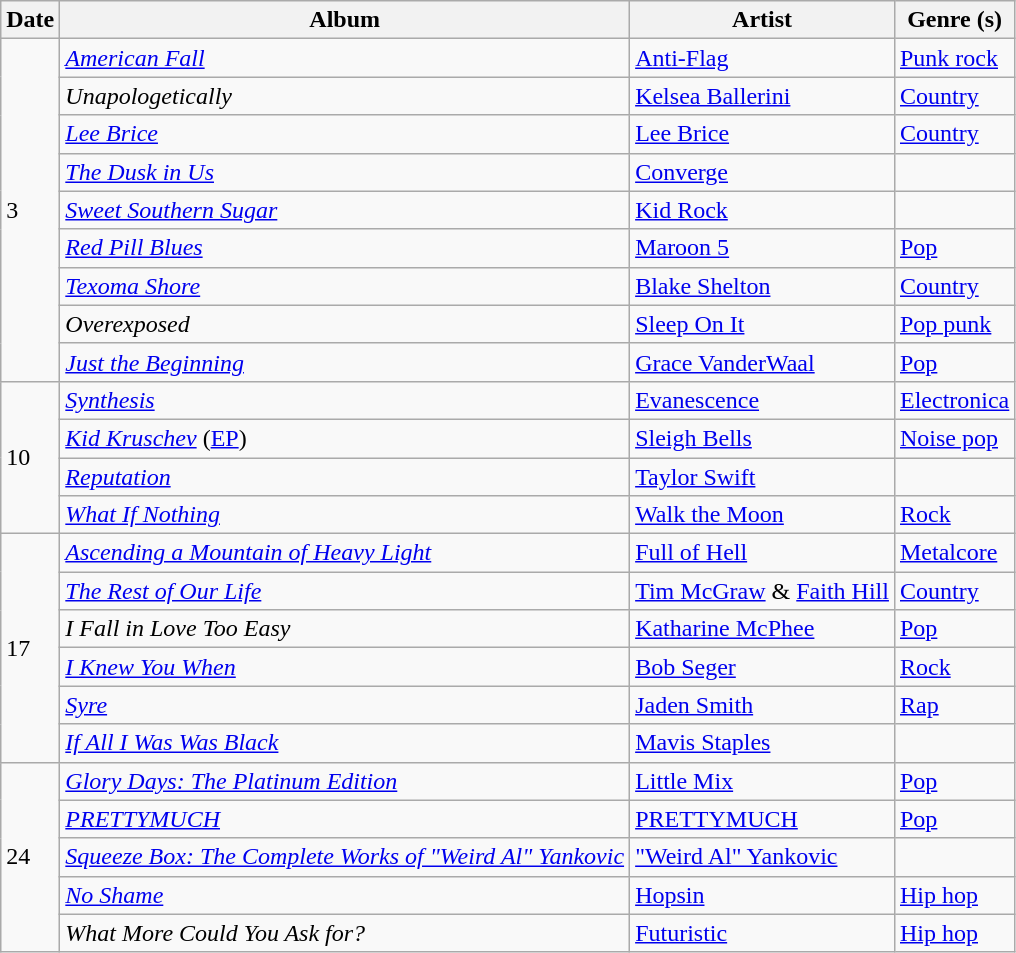<table class="wikitable">
<tr>
<th>Date</th>
<th>Album</th>
<th>Artist</th>
<th>Genre (s)</th>
</tr>
<tr>
<td rowspan="9">3</td>
<td><em><a href='#'>American Fall</a></em></td>
<td><a href='#'>Anti-Flag</a></td>
<td><a href='#'>Punk rock</a></td>
</tr>
<tr>
<td><em>Unapologetically</em></td>
<td><a href='#'>Kelsea Ballerini</a></td>
<td><a href='#'>Country</a></td>
</tr>
<tr>
<td><em><a href='#'>Lee Brice</a></em></td>
<td><a href='#'>Lee Brice</a></td>
<td><a href='#'>Country</a></td>
</tr>
<tr>
<td><em><a href='#'>The Dusk in Us</a></em></td>
<td><a href='#'>Converge</a></td>
<td></td>
</tr>
<tr>
<td><em><a href='#'>Sweet Southern Sugar</a></em></td>
<td><a href='#'>Kid Rock</a></td>
<td></td>
</tr>
<tr>
<td><em><a href='#'>Red Pill Blues</a></em></td>
<td><a href='#'>Maroon 5</a></td>
<td><a href='#'>Pop</a></td>
</tr>
<tr>
<td><em><a href='#'>Texoma Shore</a></em></td>
<td><a href='#'>Blake Shelton</a></td>
<td><a href='#'>Country</a></td>
</tr>
<tr>
<td><em>Overexposed</em></td>
<td><a href='#'>Sleep On It</a></td>
<td><a href='#'>Pop punk</a></td>
</tr>
<tr>
<td><em><a href='#'>Just the Beginning</a></em></td>
<td><a href='#'>Grace VanderWaal</a></td>
<td><a href='#'>Pop</a></td>
</tr>
<tr>
<td rowspan="4">10</td>
<td><em><a href='#'>Synthesis</a></em></td>
<td><a href='#'>Evanescence</a></td>
<td><a href='#'>Electronica</a></td>
</tr>
<tr>
<td><em><a href='#'>Kid Kruschev</a></em> (<a href='#'>EP</a>)</td>
<td><a href='#'>Sleigh Bells</a></td>
<td><a href='#'>Noise pop</a></td>
</tr>
<tr>
<td><em><a href='#'>Reputation</a></em></td>
<td><a href='#'>Taylor Swift</a></td>
<td></td>
</tr>
<tr>
<td><em><a href='#'>What If Nothing</a></em></td>
<td><a href='#'>Walk the Moon</a></td>
<td><a href='#'>Rock</a></td>
</tr>
<tr>
<td rowspan="6">17</td>
<td><em><a href='#'>Ascending a Mountain of Heavy Light</a></em></td>
<td><a href='#'>Full of Hell</a></td>
<td><a href='#'>Metalcore</a></td>
</tr>
<tr>
<td><em><a href='#'>The Rest of Our Life</a></em></td>
<td><a href='#'>Tim McGraw</a> & <a href='#'>Faith Hill</a></td>
<td><a href='#'>Country</a></td>
</tr>
<tr>
<td><em>I Fall in Love Too Easy</em></td>
<td><a href='#'>Katharine McPhee</a></td>
<td><a href='#'>Pop</a></td>
</tr>
<tr>
<td><em><a href='#'>I Knew You When</a></em></td>
<td><a href='#'>Bob Seger</a></td>
<td><a href='#'>Rock</a></td>
</tr>
<tr>
<td><em><a href='#'>Syre</a></em></td>
<td><a href='#'>Jaden Smith</a></td>
<td><a href='#'>Rap</a></td>
</tr>
<tr>
<td><em><a href='#'>If All I Was Was Black</a></em></td>
<td><a href='#'>Mavis Staples</a></td>
<td></td>
</tr>
<tr>
<td rowspan="5">24</td>
<td><em><a href='#'>Glory Days: The Platinum Edition</a></em> </td>
<td><a href='#'>Little Mix</a></td>
<td><a href='#'>Pop</a></td>
</tr>
<tr>
<td><em><a href='#'>PRETTYMUCH</a></em></td>
<td><a href='#'>PRETTYMUCH</a></td>
<td><a href='#'>Pop</a></td>
</tr>
<tr>
<td><em><a href='#'>Squeeze Box: The Complete Works of "Weird Al" Yankovic</a></em></td>
<td><a href='#'>"Weird Al" Yankovic</a></td>
<td></td>
</tr>
<tr>
<td><em><a href='#'>No Shame</a></em></td>
<td><a href='#'>Hopsin</a></td>
<td><a href='#'>Hip hop</a></td>
</tr>
<tr>
<td><em>What More Could You Ask for?</em></td>
<td><a href='#'>Futuristic</a></td>
<td><a href='#'>Hip hop</a></td>
</tr>
</table>
